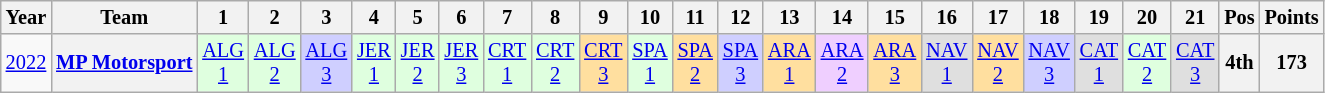<table class="wikitable" style="text-align:center; font-size:85%">
<tr>
<th>Year</th>
<th>Team</th>
<th>1</th>
<th>2</th>
<th>3</th>
<th>4</th>
<th>5</th>
<th>6</th>
<th>7</th>
<th>8</th>
<th>9</th>
<th>10</th>
<th>11</th>
<th>12</th>
<th>13</th>
<th>14</th>
<th>15</th>
<th>16</th>
<th>17</th>
<th>18</th>
<th>19</th>
<th>20</th>
<th>21</th>
<th>Pos</th>
<th>Points</th>
</tr>
<tr>
<td><a href='#'>2022</a></td>
<th nowrap><a href='#'>MP Motorsport</a></th>
<td style="background:#DFFFDF;"><a href='#'>ALG<br>1</a><br></td>
<td style="background:#DFFFDF;"><a href='#'>ALG<br>2</a><br></td>
<td style="background:#CFCFFF;"><a href='#'>ALG<br>3</a><br></td>
<td style="background:#DFFFDF;"><a href='#'>JER<br>1</a><br></td>
<td style="background:#DFFFDF;"><a href='#'>JER<br>2</a><br></td>
<td style="background:#DFFFDF;"><a href='#'>JER<br>3</a><br></td>
<td style="background:#DFFFDF;"><a href='#'>CRT<br>1</a><br></td>
<td style="background:#DFFFDF;"><a href='#'>CRT<br>2</a><br></td>
<td style="background:#FFDF9F;"><a href='#'>CRT<br>3</a><br></td>
<td style="background:#DFFFDF;"><a href='#'>SPA<br>1</a><br></td>
<td style="background:#FFDF9F;"><a href='#'>SPA<br>2</a><br></td>
<td style="background:#CFCFFF;"><a href='#'>SPA<br>3</a><br></td>
<td style="background:#FFDF9F;"><a href='#'>ARA<br>1</a><br></td>
<td style="background:#EFCFFF;"><a href='#'>ARA<br>2</a><br></td>
<td style="background:#FFDF9F;"><a href='#'>ARA<br>3</a><br></td>
<td style="background:#DFDFDF;"><a href='#'>NAV<br>1</a><br></td>
<td style="background:#FFDF9F;"><a href='#'>NAV<br>2</a><br></td>
<td style="background:#CFCFFF;"><a href='#'>NAV<br>3</a><br></td>
<td style="background:#DFDFDF;"><a href='#'>CAT<br>1</a><br></td>
<td style="background:#DFFFDF;"><a href='#'>CAT<br>2</a><br></td>
<td style="background:#DFDFDF;"><a href='#'>CAT<br>3</a><br></td>
<th>4th</th>
<th>173</th>
</tr>
</table>
